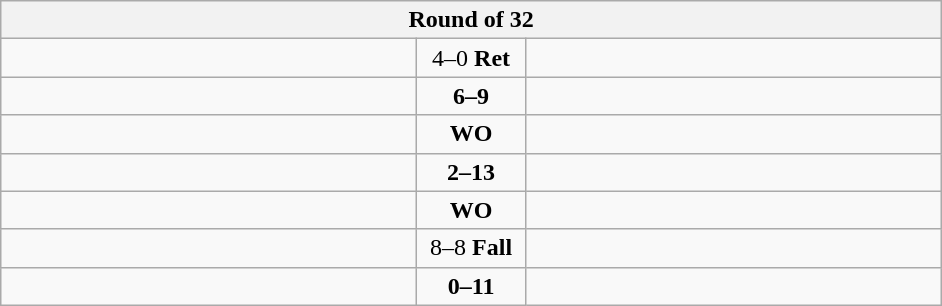<table class="wikitable" style="text-align: center;">
<tr>
<th colspan=3>Round of 32</th>
</tr>
<tr>
<td align=left width="270"><strong></strong></td>
<td align=center width="65">4–0 <strong>Ret</strong></td>
<td align=left width="270"></td>
</tr>
<tr>
<td align=left></td>
<td align=center><strong>6–9</strong></td>
<td align=left><strong></strong></td>
</tr>
<tr>
<td align=left><s></s></td>
<td align=center><strong>WO</strong></td>
<td align=left><strong></strong></td>
</tr>
<tr>
<td align=left></td>
<td align=center><strong>2–13</strong></td>
<td align=left><strong></strong></td>
</tr>
<tr>
<td align=left><s></s></td>
<td align=center><strong>WO</strong></td>
<td align=left><strong></strong></td>
</tr>
<tr>
<td align=left><strong></strong></td>
<td align=center>8–8 <strong>Fall</strong></td>
<td align=left></td>
</tr>
<tr>
<td align=left></td>
<td align=center><strong>0–11</strong></td>
<td align=left><strong></strong></td>
</tr>
</table>
